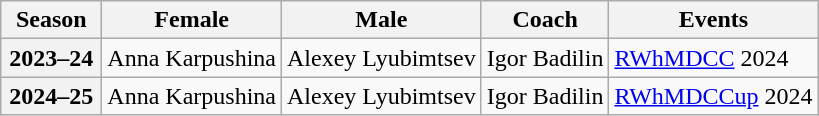<table class="wikitable">
<tr>
<th scope="col" width=60>Season</th>
<th scope="col">Female</th>
<th scope="col">Male</th>
<th scope="col">Coach</th>
<th scope="col">Events</th>
</tr>
<tr>
<th scope="row">2023–24</th>
<td>Anna Karpushina</td>
<td>Alexey Lyubimtsev</td>
<td>Igor Badilin</td>
<td><a href='#'>RWhMDCC</a> 2024 </td>
</tr>
<tr>
<th scope="row">2024–25</th>
<td>Anna Karpushina</td>
<td>Alexey Lyubimtsev</td>
<td>Igor Badilin</td>
<td><a href='#'>RWhMDCCup</a> 2024 </td>
</tr>
</table>
